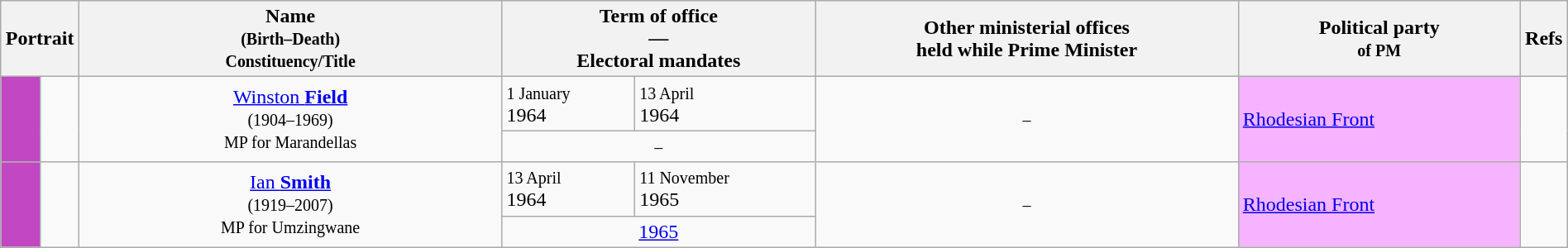<table class="wikitable" width=100%>
<tr>
<th scope="col" colspan="2" width=40>Portrait</th>
<th scope="col" width=27%>Name<br><small>(Birth–Death)<br>Constituency/Title</small></th>
<th scope="col" colspan="2" width=20%>Term of office<br>—<br>Electoral mandates</th>
<th scope="col" width=27%>Other ministerial offices<br>held while Prime Minister</th>
<th scope="col" width=18%>Political party<br><small>of PM</small></th>
<th scope="col">Refs</th>
</tr>
<tr>
<td scope="row" rowspan="2" style="background-color: #C247C2"></td>
<td rowspan="2"></td>
<td rowspan="2" align="center"><a href='#'>Winston <strong>Field</strong></a><br><small>(1904–1969)<br>MP for Marandellas</small></td>
<td><small>1 January</small><br>1964</td>
<td><small>13 April</small><br>1964</td>
<td rowspan="2" align=center><small>–</small></td>
<td bgcolor=#f6b3ff rowspan="2"><a href='#'>Rhodesian Front</a></td>
<td rowspan="2" align=center></td>
</tr>
<tr>
<td colspan="2" align="center"><small>–</small></td>
</tr>
<tr>
<td scope="row" rowspan="2" style="background-color: #C247C2"></td>
<td rowspan="2"></td>
<td rowspan="2" align="center"><a href='#'>Ian <strong>Smith</strong></a><br><small>(1919–2007)<br>MP for Umzingwane</small></td>
<td><small>13 April</small><br>1964</td>
<td><small>11 November</small><br>1965</td>
<td rowspan="2" align=center><small>–</small></td>
<td bgcolor=#f6b3ff rowspan="2"><a href='#'>Rhodesian Front</a></td>
<td rowspan="2" align=center></td>
</tr>
<tr>
<td colspan="2" align="center"><a href='#'>1965</a></td>
</tr>
</table>
